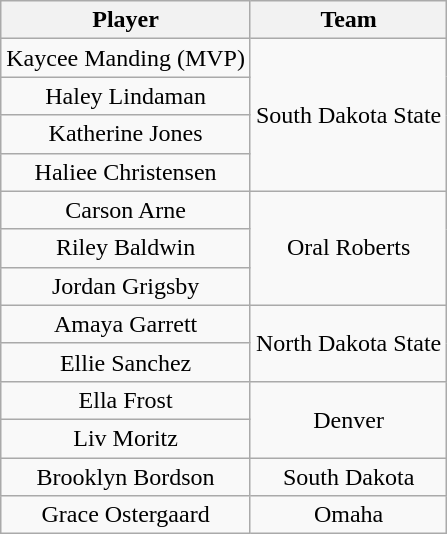<table class="wikitable" style="text-align: center;">
<tr>
<th>Player</th>
<th>Team</th>
</tr>
<tr>
<td>Kaycee Manding (MVP)</td>
<td rowspan=4>South Dakota State</td>
</tr>
<tr>
<td>Haley Lindaman</td>
</tr>
<tr>
<td>Katherine Jones</td>
</tr>
<tr>
<td>Haliee Christensen</td>
</tr>
<tr>
<td>Carson Arne</td>
<td rowspan=3>Oral Roberts</td>
</tr>
<tr>
<td>Riley Baldwin</td>
</tr>
<tr>
<td>Jordan Grigsby</td>
</tr>
<tr>
<td>Amaya Garrett</td>
<td rowspan=2>North Dakota State</td>
</tr>
<tr>
<td>Ellie Sanchez</td>
</tr>
<tr>
<td>Ella Frost</td>
<td rowspan=2>Denver</td>
</tr>
<tr>
<td>Liv Moritz</td>
</tr>
<tr>
<td>Brooklyn Bordson</td>
<td>South Dakota</td>
</tr>
<tr>
<td>Grace Ostergaard</td>
<td>Omaha</td>
</tr>
</table>
